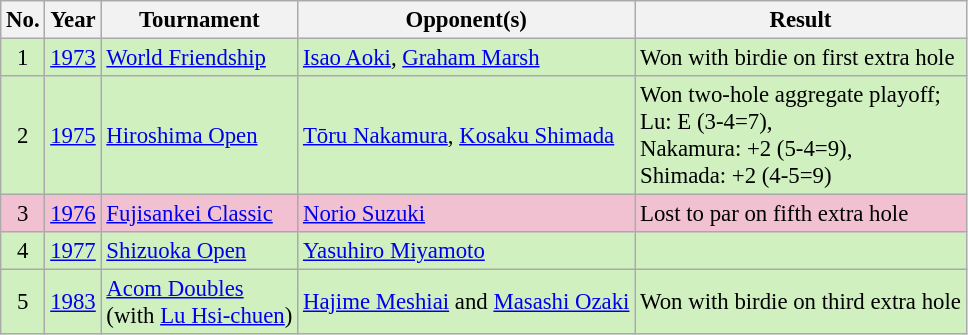<table class="wikitable" style="font-size:95%;">
<tr>
<th>No.</th>
<th>Year</th>
<th>Tournament</th>
<th>Opponent(s)</th>
<th>Result</th>
</tr>
<tr style="background:#D0F0C0;">
<td align=center>1</td>
<td><a href='#'>1973</a></td>
<td><a href='#'>World Friendship</a></td>
<td> <a href='#'>Isao Aoki</a>,  <a href='#'>Graham Marsh</a></td>
<td>Won with birdie on first extra hole</td>
</tr>
<tr style="background:#D0F0C0;">
<td align=center>2</td>
<td><a href='#'>1975</a></td>
<td><a href='#'>Hiroshima Open</a></td>
<td> <a href='#'>Tōru Nakamura</a>,  <a href='#'>Kosaku Shimada</a></td>
<td>Won two-hole aggregate playoff;<br>Lu: E (3-4=7),<br>Nakamura: +2 (5-4=9),<br>Shimada: +2 (4-5=9)</td>
</tr>
<tr style="background:#F2C1D1;">
<td align=center>3</td>
<td><a href='#'>1976</a></td>
<td><a href='#'>Fujisankei Classic</a></td>
<td> <a href='#'>Norio Suzuki</a></td>
<td>Lost to par on fifth extra hole</td>
</tr>
<tr style="background:#D0F0C0;">
<td align=center>4</td>
<td><a href='#'>1977</a></td>
<td><a href='#'>Shizuoka Open</a></td>
<td> <a href='#'>Yasuhiro Miyamoto</a></td>
<td></td>
</tr>
<tr style="background:#D0F0C0;">
<td align=center>5</td>
<td><a href='#'>1983</a></td>
<td><a href='#'>Acom Doubles</a><br>(with  <a href='#'>Lu Hsi-chuen</a>)</td>
<td> <a href='#'>Hajime Meshiai</a> and  <a href='#'>Masashi Ozaki</a></td>
<td>Won with birdie on third extra hole</td>
</tr>
</table>
